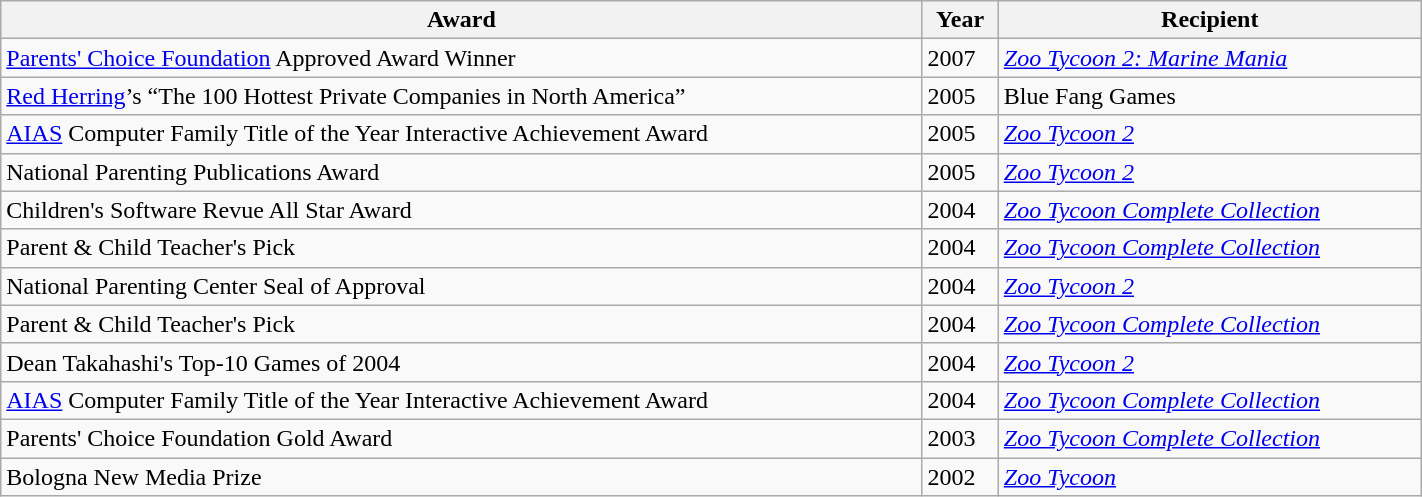<table class="wikitable sortable" style="width: 75%;">
<tr>
<th>Award</th>
<th>Year</th>
<th>Recipient</th>
</tr>
<tr>
<td><a href='#'>Parents' Choice Foundation</a> Approved Award Winner</td>
<td>2007</td>
<td><em><a href='#'>Zoo Tycoon 2: Marine Mania</a></em></td>
</tr>
<tr>
<td><a href='#'>Red Herring</a>’s “The 100 Hottest Private Companies in North America”</td>
<td>2005</td>
<td>Blue Fang Games</td>
</tr>
<tr>
<td><a href='#'>AIAS</a> Computer Family Title of the Year Interactive Achievement Award</td>
<td>2005</td>
<td><em><a href='#'>Zoo Tycoon 2</a></em></td>
</tr>
<tr>
<td>National Parenting Publications Award</td>
<td>2005</td>
<td><em><a href='#'>Zoo Tycoon 2</a></em></td>
</tr>
<tr>
<td>Children's Software Revue All Star Award</td>
<td>2004</td>
<td><em><a href='#'>Zoo Tycoon Complete Collection</a></em></td>
</tr>
<tr>
<td>Parent & Child Teacher's Pick</td>
<td>2004</td>
<td><em><a href='#'>Zoo Tycoon Complete Collection</a></em></td>
</tr>
<tr>
<td>National Parenting Center Seal of Approval</td>
<td>2004</td>
<td><em><a href='#'>Zoo Tycoon 2</a></em></td>
</tr>
<tr>
<td>Parent & Child Teacher's Pick</td>
<td>2004</td>
<td><em><a href='#'>Zoo Tycoon Complete Collection</a></em></td>
</tr>
<tr>
<td>Dean Takahashi's Top-10 Games of 2004</td>
<td>2004</td>
<td><em><a href='#'>Zoo Tycoon 2</a></em></td>
</tr>
<tr>
<td><a href='#'>AIAS</a> Computer Family Title of the Year Interactive Achievement Award</td>
<td>2004</td>
<td><em><a href='#'>Zoo Tycoon Complete Collection</a></em></td>
</tr>
<tr>
<td>Parents' Choice Foundation Gold Award</td>
<td>2003</td>
<td><em><a href='#'>Zoo Tycoon Complete Collection</a></em></td>
</tr>
<tr>
<td>Bologna New Media Prize</td>
<td>2002</td>
<td><em><a href='#'>Zoo Tycoon</a></em></td>
</tr>
</table>
